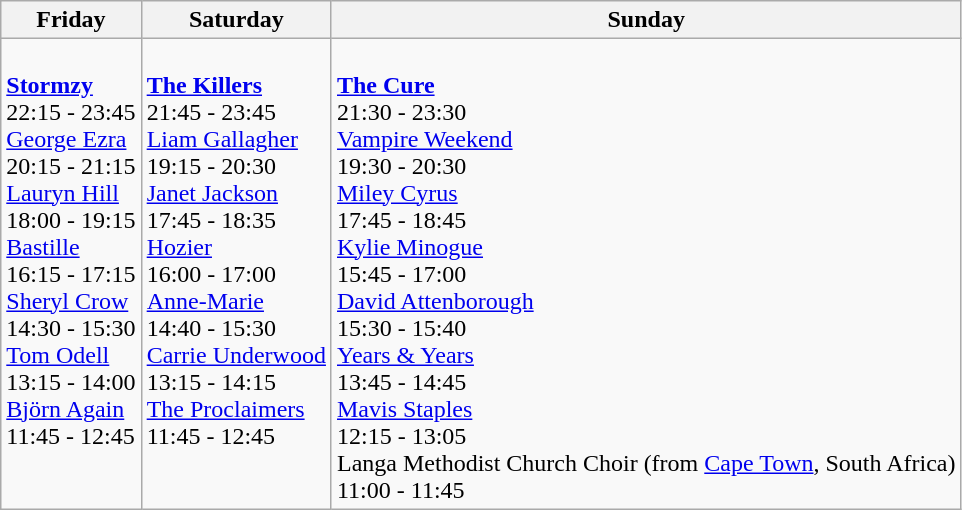<table class="wikitable">
<tr>
<th>Friday</th>
<th>Saturday</th>
<th>Sunday</th>
</tr>
<tr valign="top">
<td><br><strong><a href='#'>Stormzy</a></strong>
<br>22:15 - 23:45
<br><a href='#'>George Ezra</a>
<br>20:15 - 21:15
<br><a href='#'>Lauryn Hill</a>
<br>18:00 - 19:15
<br><a href='#'>Bastille</a>
<br>16:15 - 17:15
<br><a href='#'>Sheryl Crow</a>
<br>14:30 - 15:30
<br><a href='#'>Tom Odell</a>
<br>13:15 - 14:00
<br><a href='#'>Björn Again</a>
<br>11:45 - 12:45</td>
<td><br><strong><a href='#'>The Killers</a></strong>
<br>21:45 - 23:45
<br><a href='#'>Liam Gallagher</a>
<br>19:15 - 20:30
<br><a href='#'>Janet Jackson</a>
<br>17:45 - 18:35
<br><a href='#'>Hozier</a>
<br>16:00 - 17:00
<br><a href='#'>Anne-Marie</a>
<br>14:40 - 15:30
<br><a href='#'>Carrie Underwood</a>
<br>13:15 - 14:15
<br><a href='#'>The Proclaimers</a> 
<br>11:45 - 12:45</td>
<td><br><strong><a href='#'>The Cure</a></strong>
<br>21:30 - 23:30
<br><a href='#'>Vampire Weekend</a>
<br>19:30 - 20:30
<br><a href='#'>Miley Cyrus</a>
<br>17:45 - 18:45
<br><a href='#'>Kylie Minogue</a>
<br>15:45 - 17:00
<br><a href='#'>David Attenborough</a> 
<br>15:30 - 15:40
<br><a href='#'>Years & Years</a>
<br>13:45 - 14:45
<br><a href='#'>Mavis Staples</a>
<br>12:15 - 13:05
<br>Langa Methodist Church Choir (from <a href='#'>Cape Town</a>, South Africa)
<br>11:00 - 11:45</td>
</tr>
</table>
